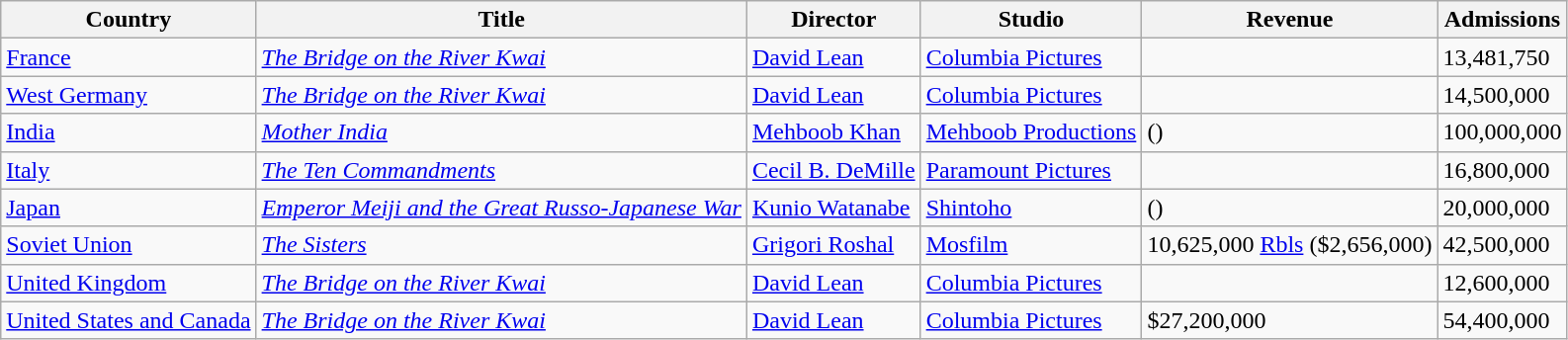<table class="wikitable sortable">
<tr>
<th>Country</th>
<th>Title</th>
<th>Director</th>
<th>Studio</th>
<th>Revenue</th>
<th>Admissions</th>
</tr>
<tr>
<td><a href='#'>France</a></td>
<td><em><a href='#'>The Bridge on the River Kwai</a></em></td>
<td><a href='#'>David Lean</a></td>
<td><a href='#'>Columbia Pictures</a></td>
<td></td>
<td>13,481,750</td>
</tr>
<tr>
<td><a href='#'>West Germany</a></td>
<td><em><a href='#'>The Bridge on the River Kwai</a></em></td>
<td><a href='#'>David Lean</a></td>
<td><a href='#'>Columbia Pictures</a></td>
<td></td>
<td>14,500,000</td>
</tr>
<tr>
<td><a href='#'>India</a></td>
<td><em><a href='#'>Mother India</a></em></td>
<td><a href='#'>Mehboob Khan</a></td>
<td><a href='#'>Mehboob Productions</a></td>
<td> ()</td>
<td>100,000,000</td>
</tr>
<tr>
<td><a href='#'>Italy</a></td>
<td><em><a href='#'>The Ten Commandments</a></em></td>
<td><a href='#'>Cecil B. DeMille</a></td>
<td><a href='#'>Paramount Pictures</a></td>
<td></td>
<td>16,800,000</td>
</tr>
<tr>
<td><a href='#'>Japan</a></td>
<td><em><a href='#'>Emperor Meiji and the Great Russo-Japanese War</a></em></td>
<td><a href='#'>Kunio Watanabe</a></td>
<td><a href='#'>Shintoho</a></td>
<td> ()</td>
<td>20,000,000</td>
</tr>
<tr>
<td><a href='#'>Soviet Union</a></td>
<td><em><a href='#'>The Sisters</a></em></td>
<td><a href='#'>Grigori Roshal</a></td>
<td><a href='#'>Mosfilm</a></td>
<td>10,625,000 <a href='#'>Rbls</a> ($2,656,000)</td>
<td>42,500,000</td>
</tr>
<tr>
<td><a href='#'>United Kingdom</a></td>
<td><em><a href='#'>The Bridge on the River Kwai</a></em></td>
<td><a href='#'>David Lean</a></td>
<td><a href='#'>Columbia Pictures</a></td>
<td></td>
<td>12,600,000</td>
</tr>
<tr>
<td><a href='#'>United States and Canada</a></td>
<td><em><a href='#'>The Bridge on the River Kwai</a></em></td>
<td><a href='#'>David Lean</a></td>
<td><a href='#'>Columbia Pictures</a></td>
<td>$27,200,000</td>
<td>54,400,000</td>
</tr>
</table>
